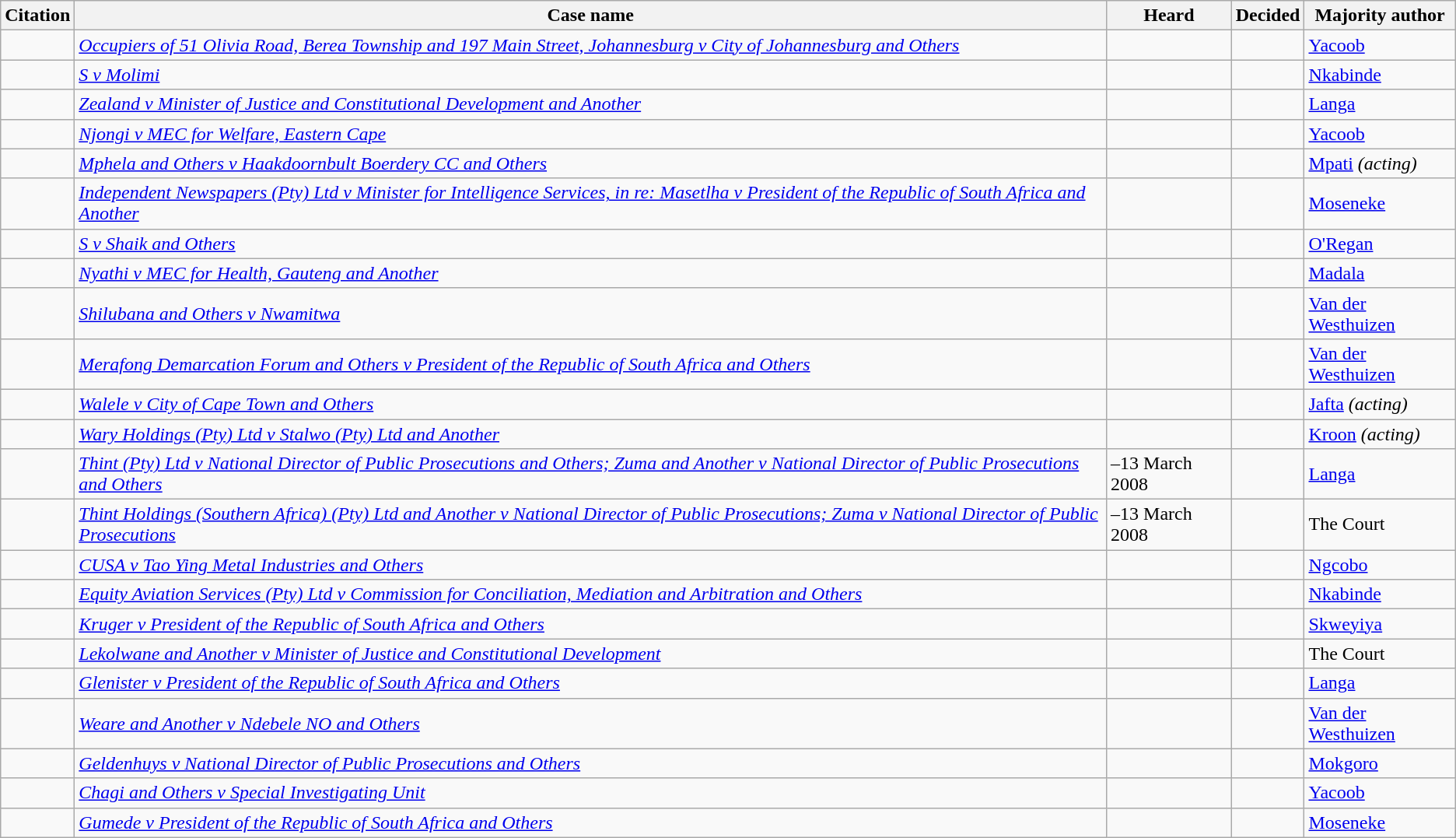<table class="wikitable sortable static-row-numbers">
<tr>
<th>Citation</th>
<th>Case name</th>
<th>Heard</th>
<th>Decided</th>
<th>Majority author</th>
</tr>
<tr>
<td nowrap></td>
<td><em><a href='#'>Occupiers of 51 Olivia Road, Berea Township and 197 Main Street, Johannesburg v City of Johannesburg and Others</a></em></td>
<td></td>
<td></td>
<td><a href='#'>Yacoob</a></td>
</tr>
<tr>
<td nowrap></td>
<td><em><a href='#'>S v Molimi</a></em></td>
<td></td>
<td></td>
<td><a href='#'>Nkabinde</a></td>
</tr>
<tr>
<td nowrap></td>
<td><em><a href='#'>Zealand v Minister of Justice and Constitutional Development and Another</a></em></td>
<td></td>
<td></td>
<td><a href='#'>Langa</a></td>
</tr>
<tr>
<td nowrap></td>
<td><em><a href='#'>Njongi v MEC for Welfare, Eastern Cape</a></em></td>
<td></td>
<td></td>
<td><a href='#'>Yacoob</a></td>
</tr>
<tr>
<td nowrap></td>
<td><em><a href='#'>Mphela and Others v Haakdoornbult Boerdery CC and Others</a></em></td>
<td></td>
<td></td>
<td><a href='#'>Mpati</a> <em>(acting)</em></td>
</tr>
<tr>
<td nowrap></td>
<td><em><a href='#'>Independent Newspapers (Pty) Ltd v Minister for Intelligence Services, in re: Masetlha v President of the Republic of South Africa and Another</a></em></td>
<td></td>
<td></td>
<td><a href='#'>Moseneke</a></td>
</tr>
<tr>
<td nowrap></td>
<td><em><a href='#'>S v Shaik and Others</a></em></td>
<td></td>
<td></td>
<td><a href='#'>O'Regan</a></td>
</tr>
<tr>
<td nowrap></td>
<td><em><a href='#'>Nyathi v MEC for Health, Gauteng and Another</a></em></td>
<td></td>
<td></td>
<td><a href='#'>Madala</a></td>
</tr>
<tr>
<td nowrap></td>
<td><em><a href='#'>Shilubana and Others v Nwamitwa</a></em></td>
<td></td>
<td></td>
<td><a href='#'>Van der Westhuizen</a></td>
</tr>
<tr>
<td nowrap></td>
<td><em><a href='#'>Merafong Demarcation Forum and Others v President of the Republic of South Africa and Others</a></em></td>
<td></td>
<td></td>
<td><a href='#'>Van der Westhuizen</a></td>
</tr>
<tr>
<td nowrap></td>
<td><em><a href='#'>Walele v City of Cape Town and Others</a></em></td>
<td></td>
<td></td>
<td><a href='#'>Jafta</a> <em>(acting)</em></td>
</tr>
<tr>
<td nowrap></td>
<td><em><a href='#'>Wary Holdings (Pty) Ltd v Stalwo (Pty) Ltd and Another</a></em></td>
<td></td>
<td></td>
<td><a href='#'>Kroon</a> <em>(acting)</em></td>
</tr>
<tr>
<td nowrap></td>
<td><em><a href='#'>Thint (Pty) Ltd v National Director of Public Prosecutions and Others; Zuma and Another v National Director of Public Prosecutions and Others</a></em></td>
<td>–13 March 2008</td>
<td></td>
<td><a href='#'>Langa</a></td>
</tr>
<tr>
<td nowrap></td>
<td><em><a href='#'>Thint Holdings (Southern Africa) (Pty) Ltd and Another v National Director of Public Prosecutions; Zuma v National Director of Public Prosecutions</a></em></td>
<td>–13 March 2008</td>
<td></td>
<td>The Court</td>
</tr>
<tr>
<td nowrap></td>
<td><em><a href='#'>CUSA v Tao Ying Metal Industries and Others</a></em></td>
<td></td>
<td></td>
<td><a href='#'>Ngcobo</a></td>
</tr>
<tr>
<td nowrap></td>
<td><em><a href='#'>Equity Aviation Services (Pty) Ltd v Commission for Conciliation, Mediation and Arbitration and Others</a></em></td>
<td></td>
<td></td>
<td><a href='#'>Nkabinde</a></td>
</tr>
<tr>
<td nowrap></td>
<td><em><a href='#'>Kruger v President of the Republic of South Africa and Others</a></em></td>
<td></td>
<td></td>
<td><a href='#'>Skweyiya</a></td>
</tr>
<tr>
<td nowrap></td>
<td><em><a href='#'>Lekolwane and Another v Minister of Justice and Constitutional Development</a></em></td>
<td></td>
<td></td>
<td>The Court</td>
</tr>
<tr>
<td nowrap></td>
<td><em><a href='#'>Glenister v President of the Republic of South Africa and Others</a></em></td>
<td></td>
<td></td>
<td><a href='#'>Langa</a></td>
</tr>
<tr>
<td nowrap></td>
<td><em><a href='#'>Weare and Another v Ndebele NO and Others</a></em></td>
<td></td>
<td></td>
<td><a href='#'>Van der Westhuizen</a></td>
</tr>
<tr>
<td nowrap></td>
<td><em><a href='#'>Geldenhuys v National Director of Public Prosecutions and Others</a></em></td>
<td></td>
<td></td>
<td><a href='#'>Mokgoro</a></td>
</tr>
<tr>
<td nowrap></td>
<td><em><a href='#'>Chagi and Others v Special Investigating Unit</a></em></td>
<td></td>
<td></td>
<td><a href='#'>Yacoob</a></td>
</tr>
<tr>
<td nowrap></td>
<td><em><a href='#'>Gumede v President of the Republic of South Africa and Others</a></em></td>
<td></td>
<td></td>
<td><a href='#'>Moseneke</a></td>
</tr>
</table>
